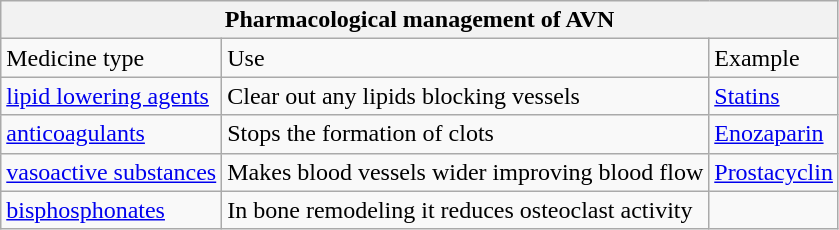<table class="wikitable">
<tr>
<th colspan="3">Pharmacological management of AVN </th>
</tr>
<tr>
<td>Medicine type</td>
<td>Use</td>
<td>Example</td>
</tr>
<tr>
<td><a href='#'>lipid lowering agents</a></td>
<td>Clear out any lipids blocking vessels</td>
<td><a href='#'>Statins</a></td>
</tr>
<tr>
<td><a href='#'>anticoagulants</a></td>
<td>Stops the formation of clots</td>
<td><a href='#'>Enozaparin</a></td>
</tr>
<tr>
<td><a href='#'>vasoactive substances</a></td>
<td>Makes blood vessels wider improving blood flow</td>
<td><a href='#'>Prostacyclin</a></td>
</tr>
<tr>
<td><a href='#'>bisphosphonates</a></td>
<td>In bone remodeling it reduces osteoclast activity</td>
<td></td>
</tr>
</table>
